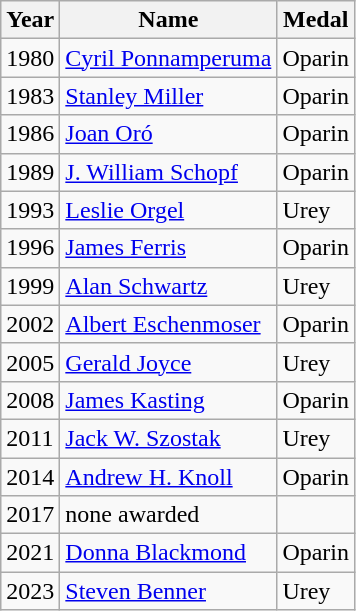<table class="wikitable" align=center>
<tr>
<th>Year</th>
<th>Name</th>
<th>Medal</th>
</tr>
<tr>
<td>1980</td>
<td><a href='#'>Cyril Ponnamperuma</a></td>
<td>Oparin</td>
</tr>
<tr>
<td>1983</td>
<td><a href='#'>Stanley Miller</a></td>
<td>Oparin</td>
</tr>
<tr>
<td>1986</td>
<td><a href='#'>Joan Oró</a></td>
<td>Oparin</td>
</tr>
<tr>
<td>1989</td>
<td><a href='#'>J. William Schopf</a></td>
<td>Oparin</td>
</tr>
<tr>
<td>1993</td>
<td><a href='#'>Leslie Orgel</a></td>
<td>Urey</td>
</tr>
<tr>
<td>1996</td>
<td><a href='#'>James Ferris</a></td>
<td>Oparin</td>
</tr>
<tr>
<td>1999</td>
<td><a href='#'>Alan Schwartz</a></td>
<td>Urey</td>
</tr>
<tr>
<td>2002</td>
<td><a href='#'>Albert Eschenmoser</a></td>
<td>Oparin</td>
</tr>
<tr>
<td>2005</td>
<td><a href='#'>Gerald Joyce</a></td>
<td>Urey</td>
</tr>
<tr>
<td>2008</td>
<td><a href='#'>James Kasting</a></td>
<td>Oparin</td>
</tr>
<tr>
<td>2011</td>
<td><a href='#'>Jack W. Szostak</a></td>
<td>Urey </td>
</tr>
<tr>
<td>2014</td>
<td><a href='#'>Andrew H. Knoll</a></td>
<td>Oparin</td>
</tr>
<tr>
<td>2017</td>
<td>none awarded</td>
<td></td>
</tr>
<tr>
<td>2021</td>
<td><a href='#'>Donna Blackmond</a></td>
<td>Oparin</td>
</tr>
<tr>
<td>2023</td>
<td><a href='#'>Steven Benner</a></td>
<td>Urey</td>
</tr>
</table>
